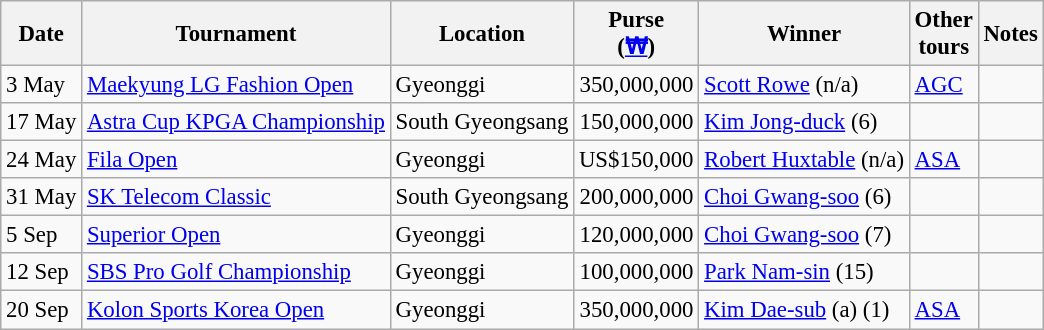<table class="wikitable" style="font-size:95%;">
<tr>
<th>Date</th>
<th>Tournament</th>
<th>Location</th>
<th>Purse<br>(<a href='#'>₩</a>)</th>
<th>Winner</th>
<th>Other<br>tours</th>
<th>Notes</th>
</tr>
<tr>
<td>3 May</td>
<td><a href='#'>Maekyung LG Fashion Open</a></td>
<td>Gyeonggi</td>
<td align=right>350,000,000</td>
<td> <a href='#'>Scott Rowe</a> (n/a)</td>
<td><a href='#'>AGC</a></td>
<td></td>
</tr>
<tr>
<td>17 May</td>
<td><a href='#'>Astra Cup KPGA Championship</a></td>
<td>South Gyeongsang</td>
<td align=right>150,000,000</td>
<td> <a href='#'>Kim Jong-duck</a> (6)</td>
<td></td>
<td></td>
</tr>
<tr>
<td>24 May</td>
<td><a href='#'>Fila Open</a></td>
<td>Gyeonggi</td>
<td align=right>US$150,000</td>
<td> <a href='#'>Robert Huxtable</a> (n/a)</td>
<td><a href='#'>ASA</a></td>
<td></td>
</tr>
<tr>
<td>31 May</td>
<td><a href='#'>SK Telecom Classic</a></td>
<td>South Gyeongsang</td>
<td align=right>200,000,000</td>
<td> <a href='#'>Choi Gwang-soo</a> (6)</td>
<td></td>
<td></td>
</tr>
<tr>
<td>5 Sep</td>
<td><a href='#'>Superior Open</a></td>
<td>Gyeonggi</td>
<td align=right>120,000,000</td>
<td> <a href='#'>Choi Gwang-soo</a> (7)</td>
<td></td>
<td></td>
</tr>
<tr>
<td>12 Sep</td>
<td><a href='#'>SBS Pro Golf Championship</a></td>
<td>Gyeonggi</td>
<td align=right>100,000,000</td>
<td> <a href='#'>Park Nam-sin</a> (15)</td>
<td></td>
<td></td>
</tr>
<tr>
<td>20 Sep</td>
<td><a href='#'>Kolon Sports Korea Open</a></td>
<td>Gyeonggi</td>
<td align=right>350,000,000</td>
<td> <a href='#'>Kim Dae-sub</a> (a) (1)</td>
<td><a href='#'>ASA</a></td>
<td></td>
</tr>
</table>
